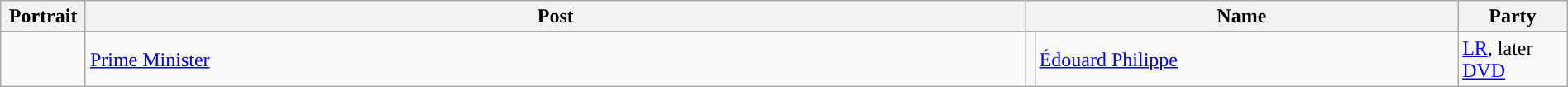<table class="wikitable sortable" style="width:100%;">
<tr>
<th scope="col" class="unsortable">Portrait</th>
<th scope="col">Post</th>
<th colspan="2" scope="col" class="unsortable">Name</th>
<th scope="col">Party</th>
</tr>
<tr>
<td width="80"></td>
<td width=60%><a href='#'>Prime Minister</a><br></td>
<td style="background:"></td>
<td width=27%><a href='#'>Édouard Philippe</a></td>
<td width=7%><a href='#'>LR</a>, later <a href='#'>DVD</a></td>
</tr>
</table>
